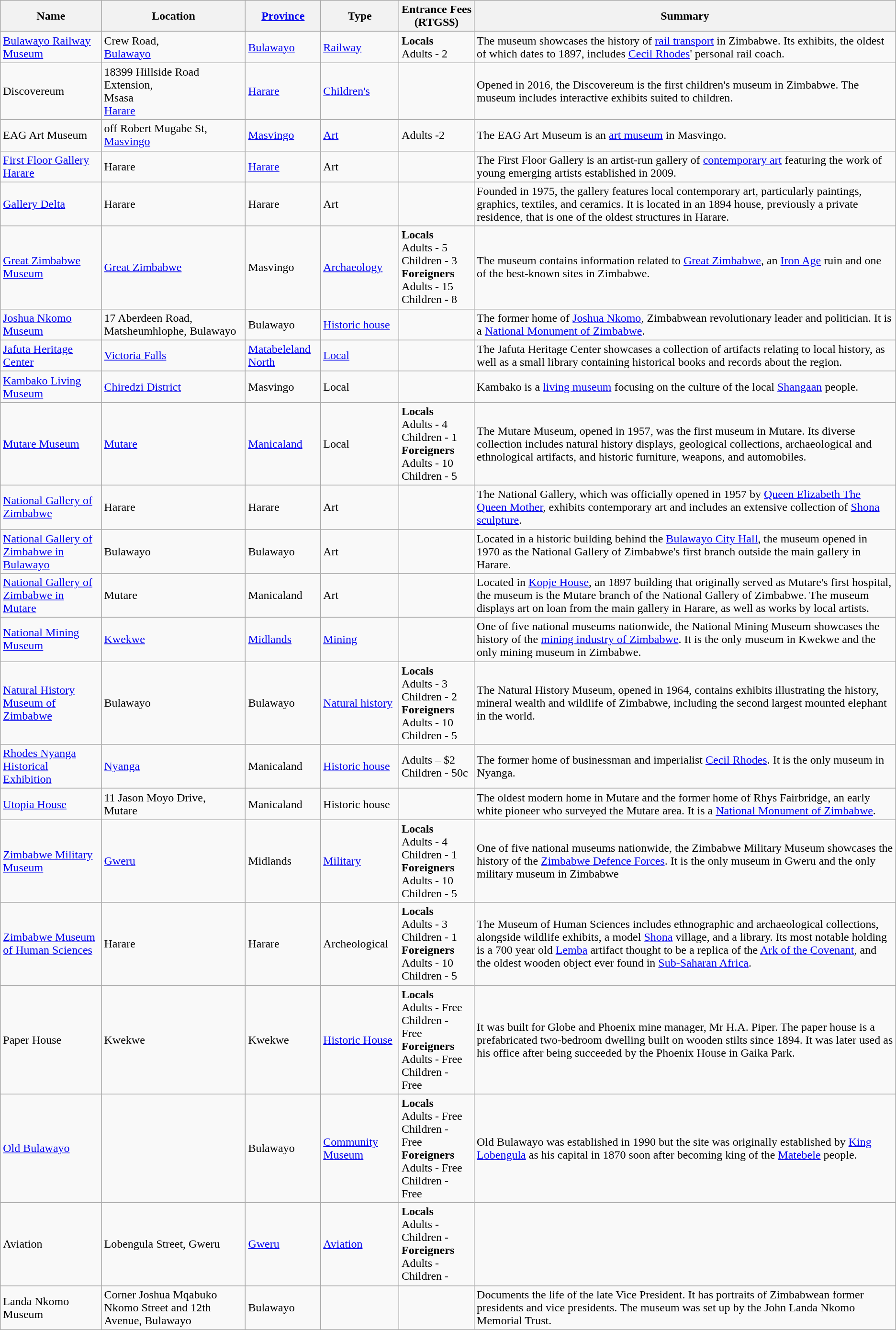<table class="wikitable sortable">
<tr>
<th>Name</th>
<th>Location</th>
<th><a href='#'>Province</a></th>
<th>Type</th>
<th>Entrance Fees (RTGS$) </th>
<th class="unsortable">Summary</th>
</tr>
<tr>
<td><a href='#'>Bulawayo Railway Museum</a></td>
<td>Crew Road,<br><a href='#'>Bulawayo</a></td>
<td><a href='#'>Bulawayo</a></td>
<td><a href='#'>Railway</a></td>
<td><strong>Locals</strong><br>Adults - 2</td>
<td>The museum showcases the history of <a href='#'>rail transport</a> in Zimbabwe. Its exhibits, the oldest of which dates to 1897, includes <a href='#'>Cecil Rhodes</a>' personal rail coach.</td>
</tr>
<tr>
<td>Discovereum</td>
<td>18399 Hillside Road Extension,<br>Msasa<br><a href='#'>Harare</a></td>
<td><a href='#'>Harare</a></td>
<td><a href='#'>Children's</a></td>
<td></td>
<td>Opened in 2016, the Discovereum is the first children's museum in Zimbabwe. The museum includes interactive exhibits suited to children.</td>
</tr>
<tr>
<td>EAG Art Museum</td>
<td>off Robert Mugabe St,<br><a href='#'>Masvingo</a></td>
<td><a href='#'>Masvingo</a></td>
<td><a href='#'>Art</a></td>
<td>Adults -2</td>
<td>The EAG Art Museum is an <a href='#'>art museum</a> in Masvingo.</td>
</tr>
<tr>
<td><a href='#'>First Floor Gallery Harare</a></td>
<td>Harare</td>
<td><a href='#'>Harare</a></td>
<td>Art</td>
<td></td>
<td>The First Floor Gallery is an artist-run gallery of <a href='#'>contemporary art</a> featuring the work of young emerging artists established in 2009.</td>
</tr>
<tr>
<td><a href='#'>Gallery Delta</a></td>
<td>Harare</td>
<td>Harare</td>
<td>Art</td>
<td></td>
<td>Founded in 1975, the gallery features local contemporary art, particularly paintings, graphics, textiles, and ceramics. It is located in an 1894 house, previously a private residence, that is one of the oldest structures in Harare.</td>
</tr>
<tr>
<td><a href='#'>Great Zimbabwe Museum</a></td>
<td><a href='#'>Great Zimbabwe</a></td>
<td>Masvingo</td>
<td><a href='#'>Archaeology</a></td>
<td><strong>Locals</strong><br>Adults - 5<br>Children - 3<br><strong>Foreigners</strong><br>Adults -  15<br>Children - 8</td>
<td>The museum contains information related to <a href='#'>Great Zimbabwe</a>, an <a href='#'>Iron Age</a> ruin and one of the best-known sites in Zimbabwe.</td>
</tr>
<tr>
<td><a href='#'>Joshua Nkomo Museum</a></td>
<td>17 Aberdeen Road, Matsheumhlophe, Bulawayo</td>
<td>Bulawayo</td>
<td><a href='#'>Historic house</a></td>
<td></td>
<td>The former home of <a href='#'>Joshua Nkomo</a>, Zimbabwean revolutionary leader and politician. It is a <a href='#'>National Monument of Zimbabwe</a>.</td>
</tr>
<tr>
<td><a href='#'>Jafuta Heritage Center</a></td>
<td><a href='#'>Victoria Falls</a></td>
<td><a href='#'>Matabeleland North</a></td>
<td><a href='#'>Local</a></td>
<td></td>
<td>The Jafuta Heritage Center showcases a collection of artifacts relating to local history, as well as a small library containing historical books and records about the region.</td>
</tr>
<tr Entrance Free>
<td><a href='#'>Kambako Living Museum</a></td>
<td><a href='#'>Chiredzi District</a></td>
<td>Masvingo</td>
<td>Local</td>
<td></td>
<td>Kambako is a <a href='#'>living museum</a> focusing on the culture of the local <a href='#'>Shangaan</a> people.</td>
</tr>
<tr>
<td><a href='#'>Mutare Museum</a></td>
<td><a href='#'>Mutare</a></td>
<td><a href='#'>Manicaland</a></td>
<td>Local</td>
<td><strong>Locals</strong><br>Adults - 4<br>Children - 1<br><strong>Foreigners</strong><br>Adults - 10<br>Children - 5</td>
<td>The Mutare Museum, opened in 1957, was the first museum in Mutare. Its diverse collection includes  natural history displays, geological collections, archaeological and ethnological artifacts, and historic furniture, weapons, and automobiles.</td>
</tr>
<tr>
<td><a href='#'>National Gallery of Zimbabwe</a></td>
<td>Harare</td>
<td>Harare</td>
<td>Art</td>
<td></td>
<td>The National Gallery, which was officially opened in 1957 by <a href='#'>Queen Elizabeth The Queen Mother</a>, exhibits contemporary art and includes an extensive collection of <a href='#'>Shona sculpture</a>.</td>
</tr>
<tr>
<td><a href='#'>National Gallery of Zimbabwe in Bulawayo</a></td>
<td>Bulawayo</td>
<td>Bulawayo</td>
<td>Art</td>
<td></td>
<td>Located in a historic building behind the <a href='#'>Bulawayo City Hall</a>, the museum opened in 1970 as the National Gallery of Zimbabwe's first branch outside the main gallery in Harare.</td>
</tr>
<tr>
<td><a href='#'>National Gallery of Zimbabwe in Mutare</a></td>
<td>Mutare</td>
<td>Manicaland</td>
<td>Art</td>
<td></td>
<td>Located in <a href='#'>Kopje House</a>, an 1897 building that originally served as Mutare's first hospital, the museum is the Mutare branch of the National Gallery of Zimbabwe. The museum displays art on loan from the main gallery in Harare, as well as works by local artists.</td>
</tr>
<tr>
<td><a href='#'>National Mining Museum</a></td>
<td><a href='#'>Kwekwe</a></td>
<td><a href='#'>Midlands</a></td>
<td><a href='#'>Mining</a></td>
<td></td>
<td>One of five national museums nationwide, the National Mining Museum showcases the history of the <a href='#'>mining industry of Zimbabwe</a>. It is the only museum in Kwekwe and the only mining museum in Zimbabwe.</td>
</tr>
<tr>
<td><a href='#'>Natural History Museum of Zimbabwe</a></td>
<td>Bulawayo</td>
<td>Bulawayo</td>
<td><a href='#'>Natural history</a></td>
<td><strong>Locals</strong><br>Adults - 3<br>Children - 2<br><strong>Foreigners</strong><br>Adults - 10<br>Children - 5</td>
<td>The Natural History Museum, opened in 1964, contains exhibits illustrating the history, mineral wealth and wildlife of Zimbabwe, including the second largest mounted elephant in the world.</td>
</tr>
<tr>
<td><a href='#'>Rhodes Nyanga Historical Exhibition</a></td>
<td><a href='#'>Nyanga</a></td>
<td>Manicaland</td>
<td><a href='#'>Historic house</a></td>
<td>Adults – $2 Children - 50c <br></td>
<td>The former home of businessman and imperialist <a href='#'>Cecil Rhodes</a>. It is the only museum in Nyanga.</td>
</tr>
<tr>
<td><a href='#'>Utopia House</a></td>
<td>11 Jason Moyo Drive,<br>Mutare</td>
<td>Manicaland</td>
<td>Historic house</td>
<td></td>
<td>The oldest modern home in Mutare and the former home of Rhys Fairbridge, an early white pioneer who surveyed the Mutare area. It is a <a href='#'>National Monument of Zimbabwe</a>.</td>
</tr>
<tr>
<td><a href='#'>Zimbabwe Military Museum</a></td>
<td><a href='#'>Gweru</a></td>
<td>Midlands</td>
<td><a href='#'>Military</a></td>
<td><strong>Locals</strong><br>Adults - 4<br>Children - 1<br><strong>Foreigners</strong><br>Adults - 10<br>Children - 5</td>
<td>One of five national museums nationwide, the Zimbabwe Military Museum showcases the history of the <a href='#'>Zimbabwe Defence Forces</a>. It is the only museum in Gweru and the only military museum in Zimbabwe</td>
</tr>
<tr>
<td><a href='#'>Zimbabwe Museum of Human Sciences</a></td>
<td>Harare</td>
<td>Harare</td>
<td>Archeological</td>
<td><strong>Locals</strong><br>Adults - 3<br>Children - 1<br><strong>Foreigners</strong><br>Adults - 10<br>Children - 5</td>
<td>The Museum of Human Sciences includes ethnographic and archaeological collections, alongside wildlife exhibits, a model <a href='#'>Shona</a> village, and a library. Its most notable holding is a 700 year old <a href='#'>Lemba</a> artifact thought to be a replica of the <a href='#'>Ark of the Covenant</a>, and the oldest wooden object ever found in <a href='#'>Sub-Saharan Africa</a>.</td>
</tr>
<tr>
<td>Paper House</td>
<td>Kwekwe</td>
<td>Kwekwe</td>
<td><a href='#'>Historic House</a></td>
<td><strong>Locals</strong><br>Adults - Free<br>Children - Free<br><strong>Foreigners</strong><br>Adults - Free<br>Children - Free</td>
<td>It was built for Globe and Phoenix mine manager, Mr H.A. Piper. The paper house is  a prefabricated two-bedroom dwelling built on wooden stilts since 1894. It was later used as his office after being succeeded by the Phoenix House in Gaika Park.</td>
</tr>
<tr>
<td><a href='#'>Old Bulawayo</a></td>
<td></td>
<td>Bulawayo</td>
<td><a href='#'>Community Museum</a></td>
<td><strong>Locals</strong><br>Adults - Free<br>Children - Free<br><strong>Foreigners</strong><br>Adults - Free<br>Children - Free</td>
<td>Old Bulawayo was established in 1990 but the site was originally established by <a href='#'>King Lobengula</a> as his capital in 1870 soon after becoming king of the <a href='#'>Matebele</a> people.</td>
</tr>
<tr>
<td>Aviation</td>
<td>Lobengula Street, Gweru</td>
<td><a href='#'>Gweru</a></td>
<td><a href='#'>Aviation</a></td>
<td><strong>Locals</strong><br>Adults -<br>Children -<br><strong>Foreigners</strong><br>Adults -<br>Children -</td>
<td></td>
</tr>
<tr>
<td>Landa Nkomo Museum</td>
<td>Corner Joshua Mqabuko Nkomo Street and 12th Avenue, Bulawayo</td>
<td>Bulawayo</td>
<td></td>
<td></td>
<td>Documents the life of the late Vice President. It has portraits of Zimbabwean former presidents and vice presidents. The museum was set up by the John Landa Nkomo Memorial Trust.</td>
</tr>
</table>
